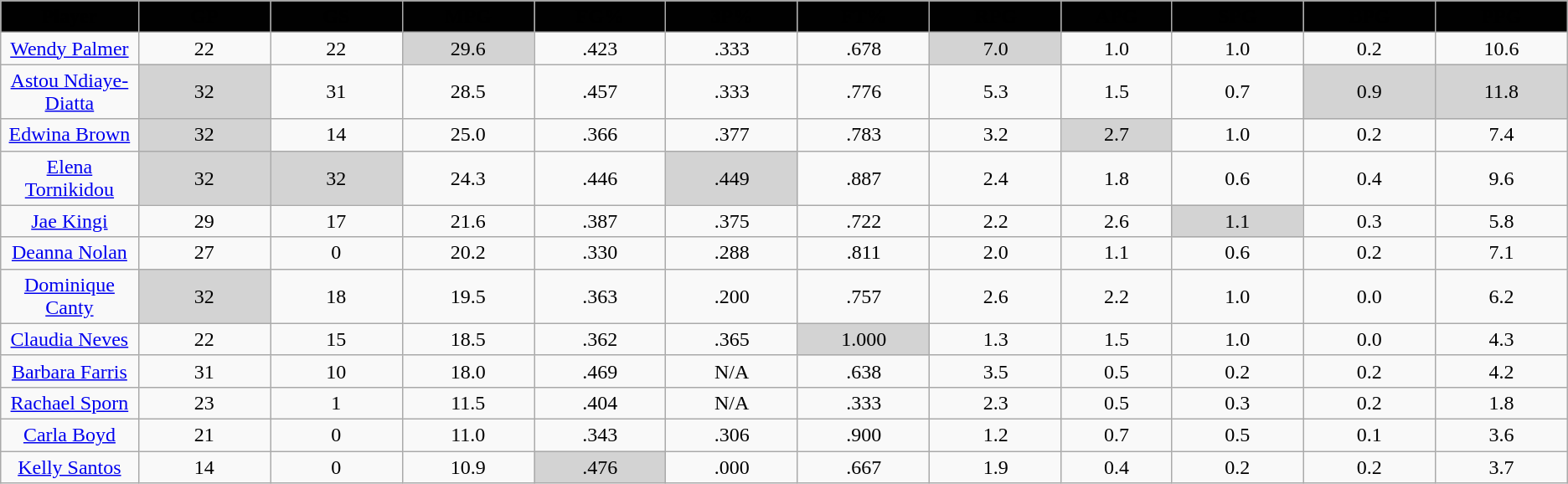<table class="wikitable sortable" style="text-align:center;">
<tr>
<th style="background: #010101" width="6%"><span>Player</span></th>
<th style="background: #010101" width="6%"><span>GP</span></th>
<th style="background: #010101" width="6%"><span>GS</span></th>
<th style="background: #010101" width="6%"><span>MPG</span></th>
<th style="background: #010101" width="6%"><span>FG%</span></th>
<th style="background: #010101" width="6%"><span>3P%</span></th>
<th style="background: #010101" width="6%"><span>FT%</span></th>
<th style="background: #010101" width="6%"><span>RPG</span></th>
<th style="background: #010101" width="5%"><span>APG</span></th>
<th style="background: #010101" width="6%"><span>SPG</span></th>
<th style="background: #010101" width="6%"><span>BPG</span></th>
<th style="background: #010101" width="6%"><span>PPG</span></th>
</tr>
<tr>
<td><a href='#'>Wendy Palmer</a></td>
<td>22</td>
<td>22</td>
<td style="background:#D3D3D3;">29.6</td>
<td>.423</td>
<td>.333</td>
<td>.678</td>
<td style="background:#D3D3D3;">7.0</td>
<td>1.0</td>
<td>1.0</td>
<td>0.2</td>
<td>10.6</td>
</tr>
<tr>
<td><a href='#'>Astou Ndiaye-Diatta</a></td>
<td style="background:#D3D3D3;">32</td>
<td>31</td>
<td>28.5</td>
<td>.457</td>
<td>.333</td>
<td>.776</td>
<td>5.3</td>
<td>1.5</td>
<td>0.7</td>
<td style="background:#D3D3D3;">0.9</td>
<td style="background:#D3D3D3;">11.8</td>
</tr>
<tr>
<td><a href='#'>Edwina Brown</a></td>
<td style="background:#D3D3D3;">32</td>
<td>14</td>
<td>25.0</td>
<td>.366</td>
<td>.377</td>
<td>.783</td>
<td>3.2</td>
<td style="background:#D3D3D3;">2.7</td>
<td>1.0</td>
<td>0.2</td>
<td>7.4</td>
</tr>
<tr>
<td><a href='#'>Elena Tornikidou</a></td>
<td style="background:#D3D3D3;">32</td>
<td style="background:#D3D3D3;">32</td>
<td>24.3</td>
<td>.446</td>
<td style="background:#D3D3D3;">.449</td>
<td>.887</td>
<td>2.4</td>
<td>1.8</td>
<td>0.6</td>
<td>0.4</td>
<td>9.6</td>
</tr>
<tr>
<td><a href='#'>Jae Kingi</a></td>
<td>29</td>
<td>17</td>
<td>21.6</td>
<td>.387</td>
<td>.375</td>
<td>.722</td>
<td>2.2</td>
<td>2.6</td>
<td style="background:#D3D3D3;">1.1</td>
<td>0.3</td>
<td>5.8</td>
</tr>
<tr>
<td><a href='#'>Deanna Nolan</a></td>
<td>27</td>
<td>0</td>
<td>20.2</td>
<td>.330</td>
<td>.288</td>
<td>.811</td>
<td>2.0</td>
<td>1.1</td>
<td>0.6</td>
<td>0.2</td>
<td>7.1</td>
</tr>
<tr>
<td><a href='#'>Dominique Canty</a></td>
<td style="background:#D3D3D3;">32</td>
<td>18</td>
<td>19.5</td>
<td>.363</td>
<td>.200</td>
<td>.757</td>
<td>2.6</td>
<td>2.2</td>
<td>1.0</td>
<td>0.0</td>
<td>6.2</td>
</tr>
<tr>
<td><a href='#'>Claudia Neves</a></td>
<td>22</td>
<td>15</td>
<td>18.5</td>
<td>.362</td>
<td>.365</td>
<td style="background:#D3D3D3;">1.000</td>
<td>1.3</td>
<td>1.5</td>
<td>1.0</td>
<td>0.0</td>
<td>4.3</td>
</tr>
<tr>
<td><a href='#'>Barbara Farris</a></td>
<td>31</td>
<td>10</td>
<td>18.0</td>
<td>.469</td>
<td>N/A</td>
<td>.638</td>
<td>3.5</td>
<td>0.5</td>
<td>0.2</td>
<td>0.2</td>
<td>4.2</td>
</tr>
<tr>
<td><a href='#'>Rachael Sporn</a></td>
<td>23</td>
<td>1</td>
<td>11.5</td>
<td>.404</td>
<td>N/A</td>
<td>.333</td>
<td>2.3</td>
<td>0.5</td>
<td>0.3</td>
<td>0.2</td>
<td>1.8</td>
</tr>
<tr>
<td><a href='#'>Carla Boyd</a></td>
<td>21</td>
<td>0</td>
<td>11.0</td>
<td>.343</td>
<td>.306</td>
<td>.900</td>
<td>1.2</td>
<td>0.7</td>
<td>0.5</td>
<td>0.1</td>
<td>3.6</td>
</tr>
<tr>
<td><a href='#'>Kelly Santos</a></td>
<td>14</td>
<td>0</td>
<td>10.9</td>
<td style="background:#D3D3D3;">.476</td>
<td>.000</td>
<td>.667</td>
<td>1.9</td>
<td>0.4</td>
<td>0.2</td>
<td>0.2</td>
<td>3.7</td>
</tr>
</table>
